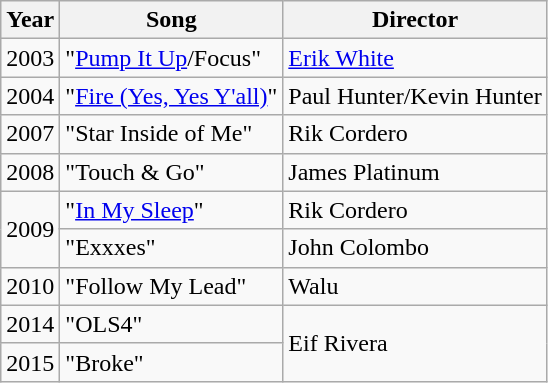<table class="wikitable">
<tr>
<th>Year</th>
<th>Song</th>
<th>Director</th>
</tr>
<tr>
<td>2003</td>
<td>"<a href='#'>Pump It Up</a>/Focus"</td>
<td><a href='#'>Erik White</a></td>
</tr>
<tr>
<td>2004</td>
<td>"<a href='#'>Fire (Yes, Yes Y'all)</a>"</td>
<td>Paul Hunter/Kevin Hunter</td>
</tr>
<tr>
<td>2007</td>
<td>"Star Inside of Me"</td>
<td>Rik Cordero</td>
</tr>
<tr>
<td>2008</td>
<td>"Touch & Go"</td>
<td>James Platinum</td>
</tr>
<tr>
<td style="text-align:left;" rowspan="2">2009</td>
<td>"<a href='#'>In My Sleep</a>"</td>
<td>Rik Cordero</td>
</tr>
<tr>
<td>"Exxxes"</td>
<td>John Colombo</td>
</tr>
<tr>
<td style="text-align:left;">2010</td>
<td>"Follow My Lead"</td>
<td>Walu</td>
</tr>
<tr>
<td>2014</td>
<td>"OLS4"</td>
<td rowspan="2">Eif Rivera</td>
</tr>
<tr>
<td>2015</td>
<td>"Broke"</td>
</tr>
</table>
